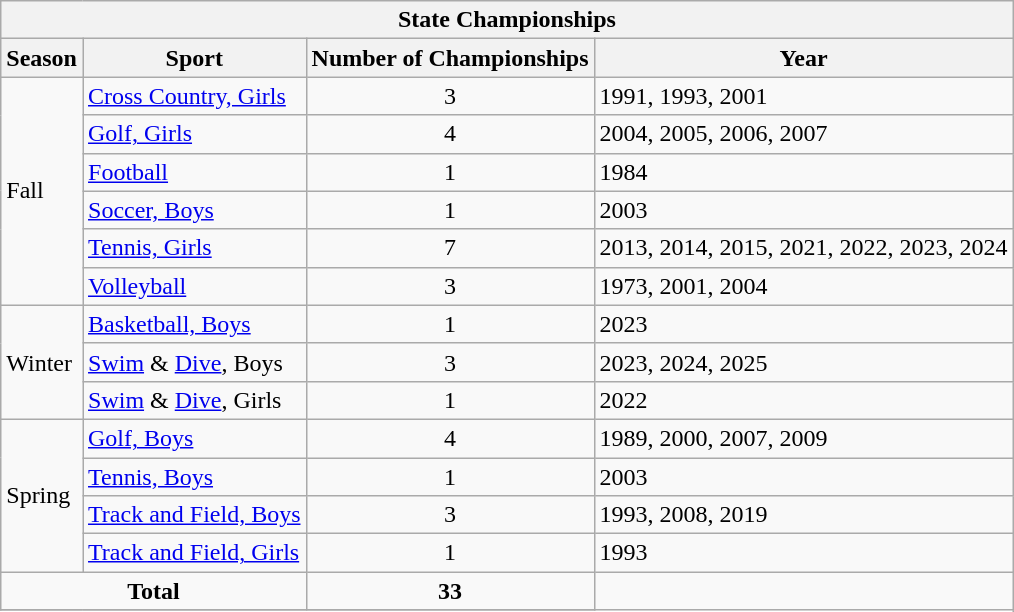<table class="wikitable">
<tr>
<th colspan="4">State Championships</th>
</tr>
<tr>
<th>Season</th>
<th>Sport</th>
<th>Number of Championships</th>
<th>Year</th>
</tr>
<tr>
<td rowspan="6">Fall</td>
<td><a href='#'>Cross Country, Girls</a></td>
<td style="text-align:center">3</td>
<td>1991, 1993, 2001</td>
</tr>
<tr>
<td><a href='#'>Golf, Girls</a></td>
<td style="text-align:center">4</td>
<td>2004, 2005, 2006, 2007</td>
</tr>
<tr>
<td><a href='#'>Football</a></td>
<td style="text-align:center">1</td>
<td>1984</td>
</tr>
<tr>
<td><a href='#'>Soccer, Boys</a></td>
<td style="text-align:center">1</td>
<td>2003</td>
</tr>
<tr>
<td><a href='#'>Tennis, Girls</a></td>
<td style="text-align:center">7</td>
<td>2013, 2014, 2015, 2021, 2022, 2023, 2024</td>
</tr>
<tr>
<td><a href='#'>Volleyball</a></td>
<td style="text-align:center">3</td>
<td>1973, 2001, 2004</td>
</tr>
<tr>
<td rowspan="3">Winter</td>
<td><a href='#'>Basketball, Boys</a></td>
<td style="text-align:center">1</td>
<td>2023</td>
</tr>
<tr>
<td><a href='#'>Swim</a> & <a href='#'>Dive</a>, Boys</td>
<td style="text-align:center">3</td>
<td>2023, 2024, 2025</td>
</tr>
<tr>
<td><a href='#'>Swim</a> & <a href='#'>Dive</a>, Girls</td>
<td style="text-align:center">1</td>
<td>2022</td>
</tr>
<tr>
<td rowspan="4">Spring</td>
<td><a href='#'>Golf, Boys</a></td>
<td style="text-align:center">4</td>
<td>1989, 2000, 2007, 2009</td>
</tr>
<tr>
<td><a href='#'>Tennis, Boys</a></td>
<td style="text-align:center">1</td>
<td>2003</td>
</tr>
<tr>
<td><a href='#'>Track and Field, Boys</a></td>
<td style="text-align:center">3</td>
<td>1993, 2008, 2019</td>
</tr>
<tr>
<td><a href='#'>Track and Field, Girls</a></td>
<td style="text-align:center">1</td>
<td>1993</td>
</tr>
<tr>
<td style="text-align:center" colspan="2"><strong>Total</strong></td>
<td style="text-align:center"><strong>33</strong></td>
</tr>
<tr>
</tr>
</table>
